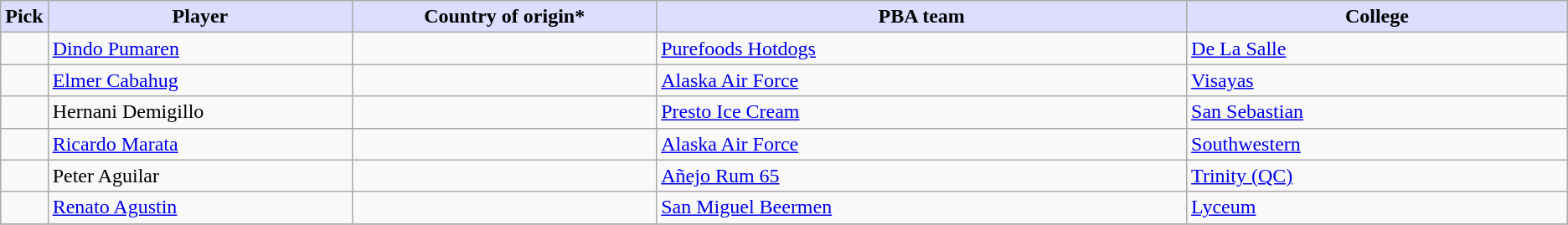<table class="wikitable">
<tr>
<th style="background:#DDDDFF;">Pick</th>
<th style="background:#DDDDFF;" width="20%">Player</th>
<th style="background:#DDDDFF;" width="20%">Country of origin*</th>
<th style="background:#DDDDFF;" width="35%">PBA team</th>
<th style="background:#DDDDFF;" width="25%">College</th>
</tr>
<tr>
<td align=center></td>
<td><a href='#'>Dindo Pumaren</a></td>
<td></td>
<td><a href='#'>Purefoods Hotdogs</a></td>
<td><a href='#'>De La Salle</a></td>
</tr>
<tr>
<td align=center></td>
<td><a href='#'>Elmer Cabahug</a></td>
<td></td>
<td><a href='#'>Alaska Air Force</a></td>
<td><a href='#'>Visayas</a></td>
</tr>
<tr>
<td align=center></td>
<td>Hernani Demigillo</td>
<td></td>
<td><a href='#'>Presto Ice Cream</a></td>
<td><a href='#'>San Sebastian</a></td>
</tr>
<tr>
<td align=center></td>
<td><a href='#'>Ricardo Marata</a></td>
<td></td>
<td><a href='#'>Alaska Air Force</a></td>
<td><a href='#'>Southwestern</a></td>
</tr>
<tr>
<td align=center></td>
<td>Peter Aguilar</td>
<td></td>
<td><a href='#'>Añejo Rum 65</a></td>
<td><a href='#'>Trinity (QC)</a></td>
</tr>
<tr>
<td align=center></td>
<td><a href='#'>Renato Agustin</a></td>
<td></td>
<td><a href='#'>San Miguel Beermen</a></td>
<td><a href='#'>Lyceum</a></td>
</tr>
<tr>
</tr>
</table>
